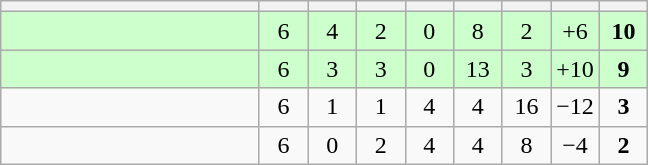<table class="wikitable" style="text-align:center">
<tr>
<th width=165></th>
<th width=25></th>
<th width=25></th>
<th width=25></th>
<th width=25></th>
<th width=25></th>
<th width=25></th>
<th width=25></th>
<th width=25></th>
</tr>
<tr bgcolor="#ccffcc">
<td align="left"></td>
<td>6</td>
<td>4</td>
<td>2</td>
<td>0</td>
<td>8</td>
<td>2</td>
<td>+6</td>
<td><strong>10</strong></td>
</tr>
<tr bgcolor="#ccffcc">
<td align="left"></td>
<td>6</td>
<td>3</td>
<td>3</td>
<td>0</td>
<td>13</td>
<td>3</td>
<td>+10</td>
<td><strong>9</strong></td>
</tr>
<tr>
<td align="left"></td>
<td>6</td>
<td>1</td>
<td>1</td>
<td>4</td>
<td>4</td>
<td>16</td>
<td>−12</td>
<td><strong>3</strong></td>
</tr>
<tr>
<td align="left"></td>
<td>6</td>
<td>0</td>
<td>2</td>
<td>4</td>
<td>4</td>
<td>8</td>
<td>−4</td>
<td><strong>2</strong></td>
</tr>
</table>
